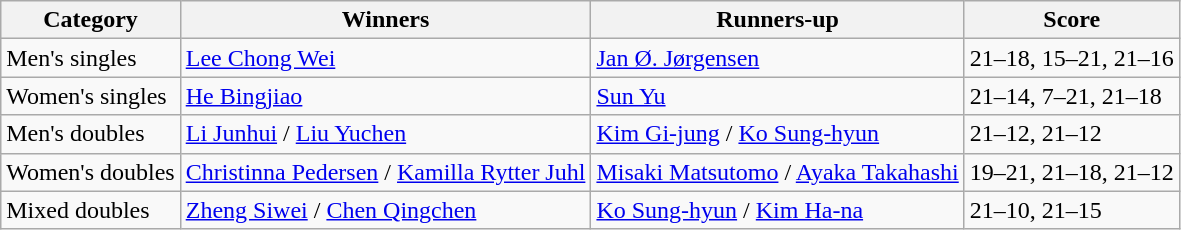<table class=wikitable style="white-space:nowrap;">
<tr>
<th>Category</th>
<th>Winners</th>
<th>Runners-up</th>
<th>Score</th>
</tr>
<tr>
<td>Men's singles</td>
<td> <a href='#'>Lee Chong Wei</a></td>
<td> <a href='#'>Jan Ø. Jørgensen</a></td>
<td>21–18, 15–21, 21–16</td>
</tr>
<tr>
<td>Women's singles</td>
<td> <a href='#'>He Bingjiao</a></td>
<td> <a href='#'>Sun Yu</a></td>
<td>21–14, 7–21, 21–18</td>
</tr>
<tr>
<td>Men's doubles</td>
<td> <a href='#'>Li Junhui</a> / <a href='#'>Liu Yuchen</a></td>
<td> <a href='#'>Kim Gi-jung</a> / <a href='#'>Ko Sung-hyun</a></td>
<td>21–12, 21–12</td>
</tr>
<tr>
<td>Women's doubles</td>
<td> <a href='#'>Christinna Pedersen</a> / <a href='#'>Kamilla Rytter Juhl</a></td>
<td> <a href='#'>Misaki Matsutomo</a> / <a href='#'>Ayaka Takahashi</a></td>
<td>19–21, 21–18, 21–12</td>
</tr>
<tr>
<td>Mixed doubles</td>
<td> <a href='#'>Zheng Siwei</a> / <a href='#'>Chen Qingchen</a></td>
<td> <a href='#'>Ko Sung-hyun</a> / <a href='#'>Kim Ha-na</a></td>
<td>21–10, 21–15</td>
</tr>
</table>
